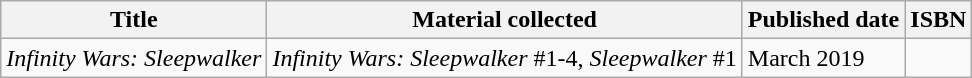<table class="wikitable">
<tr>
<th>Title</th>
<th>Material collected</th>
<th>Published date</th>
<th>ISBN</th>
</tr>
<tr>
<td><em>Infinity Wars: Sleepwalker</em></td>
<td><em>Infinity Wars: Sleepwalker</em> #1-4, <em>Sleepwalker</em> #1</td>
<td>March 2019</td>
<td></td>
</tr>
</table>
